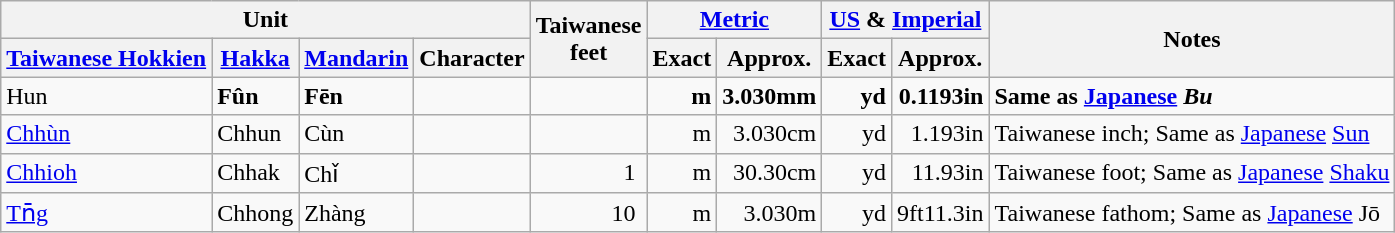<table class=wikitable>
<tr>
<th colspan=4>Unit</th>
<th rowspan=2>Taiwanese<br>feet</th>
<th colspan=2><a href='#'>Metric</a></th>
<th colspan=2><a href='#'>US</a> & <a href='#'>Imperial</a></th>
<th rowspan=2>Notes</th>
</tr>
<tr>
<th><a href='#'>Taiwanese Hokkien</a></th>
<th><a href='#'>Hakka</a></th>
<th><a href='#'>Mandarin</a></th>
<th>Character</th>
<th>Exact</th>
<th>Approx.</th>
<th>Exact</th>
<th>Approx.</th>
</tr>
<tr>
<td>Hun</td>
<td><strong>Fûn</strong></td>
<td><strong>Fēn</strong></td>
<td align=center></td>
<td align=right><strong> </strong></td>
<td align=right><strong>m</strong></td>
<td align=right><strong>3.030mm</strong></td>
<td align=right><strong>yd</strong></td>
<td align=right><strong>0.1193in</strong></td>
<td><strong>Same as <a href='#'>Japanese</a> <em>Bu<strong><em></td>
</tr>
<tr>
<td><a href='#'>Chhùn</a></td>
<td>Chhun</td>
<td>Cùn</td>
<td align=center></td>
<td align=right> </td>
<td align=right>m</td>
<td align=right>3.030cm</td>
<td align=right>yd</td>
<td align=right>1.193in</td>
<td>Taiwanese inch; Same as <a href='#'>Japanese</a> </em><a href='#'>Sun</a><em></td>
</tr>
<tr>
<td><a href='#'>Chhioh</a></td>
<td>Chhak</td>
<td>Chǐ</td>
<td align=center></td>
<td align=right>1 </td>
<td align=right> m</td>
<td align=right>30.30cm</td>
<td align=right>yd</td>
<td align=right>11.93in</td>
<td>Taiwanese foot; Same as <a href='#'>Japanese</a> </em><a href='#'>Shaku</a><em></td>
</tr>
<tr>
<td><a href='#'>Tn̄g</a></td>
<td>Chhong</td>
<td>Zhàng</td>
<td align=center></td>
<td align=right>10 </td>
<td align=right> m</td>
<td align=right>3.030m</td>
<td align=right>yd</td>
<td align=right>9ft11.3in</td>
<td>Taiwanese fathom; Same as <a href='#'>Japanese</a> </em>Jō<em></td>
</tr>
</table>
